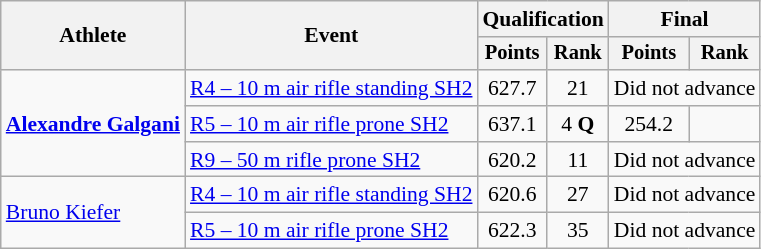<table class="wikitable" style="font-size:90%">
<tr>
<th rowspan="2">Athlete</th>
<th rowspan="2">Event</th>
<th colspan="2">Qualification</th>
<th colspan="2">Final</th>
</tr>
<tr style="font-size:95%">
<th>Points</th>
<th>Rank</th>
<th>Points</th>
<th>Rank</th>
</tr>
<tr align=center>
<td align=left rowspan=3><strong><a href='#'>Alexandre Galgani</a></strong></td>
<td align=left><a href='#'>R4 – 10 m air rifle standing SH2</a></td>
<td>627.7</td>
<td>21</td>
<td colspan=2>Did not advance</td>
</tr>
<tr align=center>
<td align=left><a href='#'>R5 – 10 m air rifle prone SH2</a></td>
<td>637.1</td>
<td>4 <strong>Q</strong></td>
<td>254.2</td>
<td></td>
</tr>
<tr align=center>
<td align=left><a href='#'>R9 – 50 m rifle prone SH2</a></td>
<td>620.2</td>
<td>11</td>
<td colspan=2>Did not advance</td>
</tr>
<tr align=center>
<td align=left rowspan=2><a href='#'>Bruno Kiefer</a></td>
<td align=left><a href='#'>R4 – 10 m air rifle standing SH2</a></td>
<td>620.6</td>
<td>27</td>
<td colspan=2>Did not advance</td>
</tr>
<tr align=center>
<td align=left><a href='#'>R5 – 10 m air rifle prone SH2</a></td>
<td>622.3</td>
<td>35</td>
<td colspan=2>Did not advance</td>
</tr>
</table>
